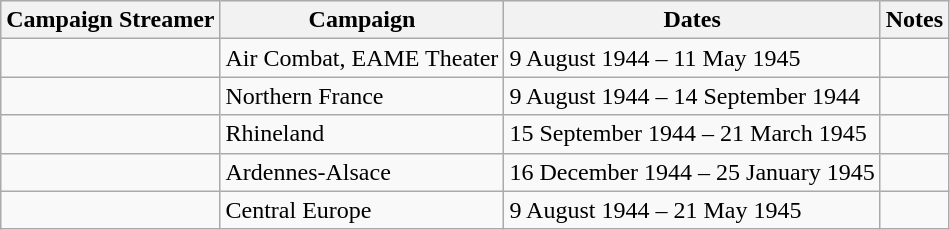<table class="wikitable">
<tr style="background:#efefef;">
<th>Campaign Streamer</th>
<th>Campaign</th>
<th>Dates</th>
<th>Notes</th>
</tr>
<tr>
<td></td>
<td>Air Combat, EAME Theater</td>
<td>9 August 1944 – 11 May 1945</td>
<td></td>
</tr>
<tr>
<td></td>
<td>Northern France</td>
<td>9 August 1944 – 14 September 1944</td>
<td></td>
</tr>
<tr>
<td></td>
<td>Rhineland</td>
<td>15 September 1944 – 21 March 1945</td>
<td></td>
</tr>
<tr>
<td></td>
<td>Ardennes-Alsace</td>
<td>16 December 1944 – 25 January 1945</td>
<td></td>
</tr>
<tr>
<td></td>
<td>Central Europe</td>
<td>9 August 1944 – 21 May 1945</td>
<td></td>
</tr>
</table>
